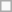<table class="wikitable">
<tr>
<td></td>
</tr>
</table>
